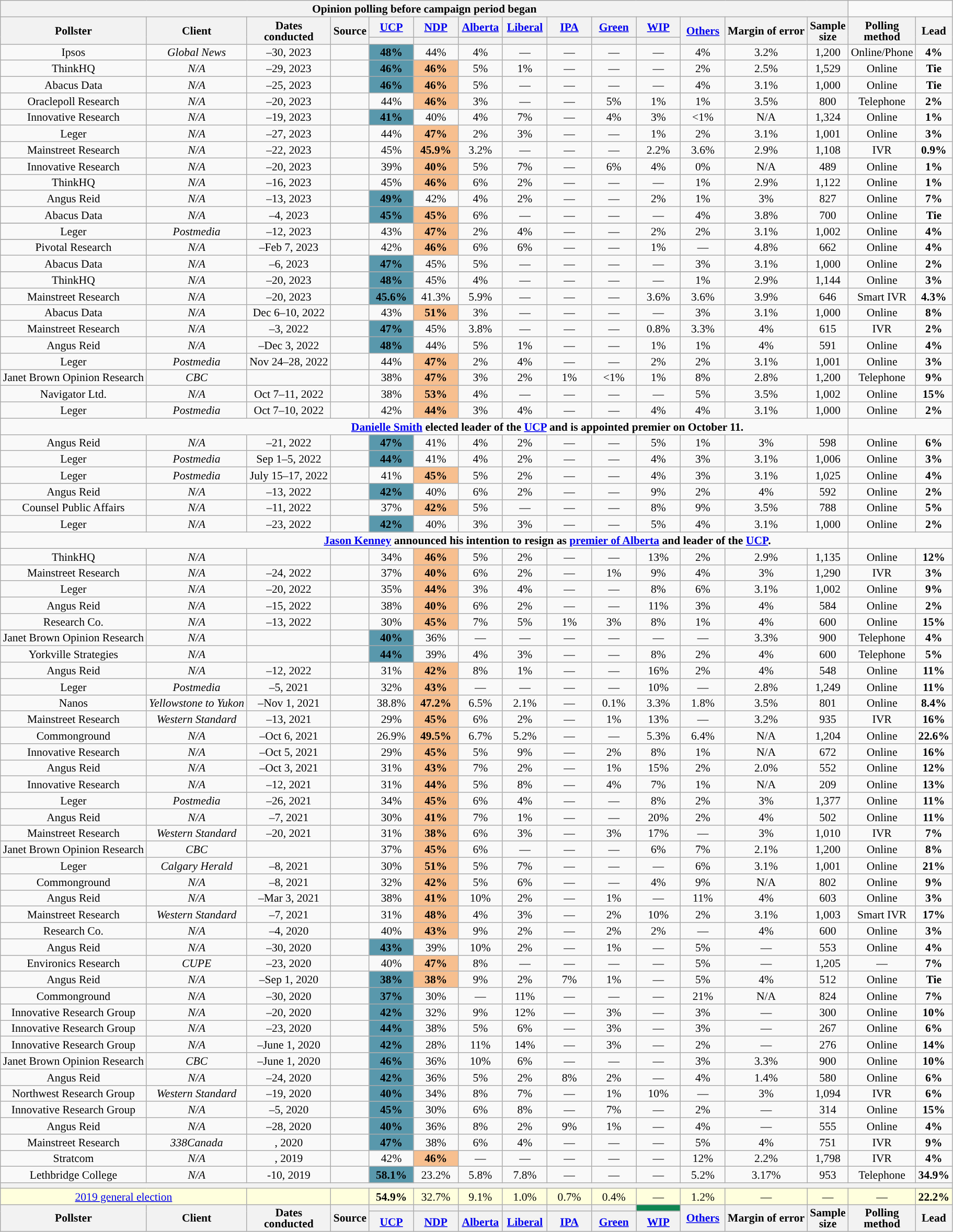<table class="wikitable mw-datatable mw-collapsible mw-collapsed" style="text-align:center;font-size:90%;line-height:14px">
<tr>
<th colspan="14">Opinion polling before campaign period began</th>
</tr>
<tr>
<th rowspan="2">Pollster</th>
<th rowspan="2">Client</th>
<th rowspan="2">Dates<br>conducted</th>
<th rowspan="2">Source</th>
<th style="width:50px;" class="unsortable"><a href='#'>UCP</a></th>
<th style="width:50px;" class="unsortable"><a href='#'>NDP</a></th>
<th style="width:50px;" class="unsortable"><a href='#'>Alberta</a></th>
<th style="width:50px;" class="unsortable"><a href='#'>Liberal</a></th>
<th style="width:50px;" class="unsortable"><a href='#'>IPA</a></th>
<th style="width:50px;" class="unsortable"><a href='#'>Green</a></th>
<th style="width:50px;" class="unsortable"><a href='#'>WIP</a></th>
<th rowspan="2" style="width:50px;"><a href='#'>Others</a></th>
<th rowspan="2">Margin of error</th>
<th rowspan="2">Sample<br>size</th>
<th rowspan="2">Polling<br>method</th>
<th rowspan="2" style="width:20px;">Lead</th>
</tr>
<tr>
<th style="background:"></th>
<th style="background:"></th>
<th style="background:"></th>
<th style="background:"></th>
<th style="background:"></th>
<th style="background:"></th>
<th style="background:"></th>
</tr>
<tr>
<td>Ipsos</td>
<td><em>Global News</em></td>
<td>–30, 2023</td>
<td></td>
<td style="background:#5998AC;"><strong>48%</strong></td>
<td>44%</td>
<td>4%</td>
<td>—</td>
<td>—</td>
<td>—</td>
<td>—</td>
<td>4%</td>
<td>3.2%</td>
<td>1,200</td>
<td>Online/Phone</td>
<td style="background:"><strong>4%</strong></td>
</tr>
<tr>
<td>ThinkHQ</td>
<td><em>N/A</em></td>
<td>–29, 2023</td>
<td></td>
<td style="background:#5998AC;"><strong>46%</strong></td>
<td style="text-align:center;background:#f7bf8f"><strong>46%</strong></td>
<td>5%</td>
<td>1%</td>
<td>—</td>
<td>—</td>
<td>—</td>
<td>2%</td>
<td>2.5%</td>
<td>1,529</td>
<td>Online</td>
<td><strong>Tie</strong></td>
</tr>
<tr>
<td>Abacus Data</td>
<td><em>N/A</em></td>
<td>–25, 2023</td>
<td></td>
<td style="background:#5998AC;"><strong>46%</strong></td>
<td style="text-align:center;background:#f7bf8f"><strong>46%</strong></td>
<td>5%</td>
<td>—</td>
<td>—</td>
<td>—</td>
<td>—</td>
<td>4%</td>
<td>3.1%</td>
<td>1,000</td>
<td>Online</td>
<td><strong>Tie</strong></td>
</tr>
<tr>
<td>Oraclepoll Research</td>
<td><em>N/A</em></td>
<td>–20, 2023</td>
<td></td>
<td>44%</td>
<td style="text-align:center;background:#f7bf8f"><strong>46%</strong></td>
<td>3%</td>
<td>—</td>
<td>—</td>
<td>5%</td>
<td>1%</td>
<td>1%</td>
<td>3.5%</td>
<td>800</td>
<td>Telephone</td>
<td style="background:"><strong>2%</strong></td>
</tr>
<tr>
<td>Innovative Research</td>
<td><em>N/A</em></td>
<td>–19, 2023</td>
<td></td>
<td style="background:#5998AC;"><strong>41%</strong></td>
<td>40%</td>
<td>4%</td>
<td>7%</td>
<td>—</td>
<td>4%</td>
<td>3%</td>
<td><1%</td>
<td>N/A</td>
<td>1,324</td>
<td>Online</td>
<td style="background:"><strong>1%</strong></td>
</tr>
<tr>
<td>Leger</td>
<td><em>N/A</em></td>
<td>–27, 2023</td>
<td></td>
<td>44%</td>
<td style="text-align:center;background:#f7bf8f"><strong>47%</strong></td>
<td>2%</td>
<td>3%</td>
<td>—</td>
<td>—</td>
<td>1%</td>
<td>2%</td>
<td>3.1%</td>
<td>1,001</td>
<td>Online</td>
<td style="background:"><strong>3%</strong></td>
</tr>
<tr>
<td>Mainstreet Research</td>
<td><em>N/A</em></td>
<td>–22, 2023</td>
<td></td>
<td>45%</td>
<td style="text-align:center;background:#f7bf8f"><strong>45.9%</strong></td>
<td>3.2%</td>
<td>—</td>
<td>—</td>
<td>—</td>
<td>2.2%</td>
<td>3.6%</td>
<td>2.9%</td>
<td>1,108</td>
<td>IVR</td>
<td style="background:"><strong>0.9%</strong></td>
</tr>
<tr>
<td>Innovative Research</td>
<td><em>N/A</em></td>
<td>–20, 2023</td>
<td></td>
<td>39%</td>
<td style="text-align:center;background:#f7bf8f"><strong>40%</strong></td>
<td>5%</td>
<td>7%</td>
<td>—</td>
<td>6%</td>
<td>4%</td>
<td>0%</td>
<td>N/A</td>
<td>489</td>
<td>Online</td>
<td style="background:"><strong>1%</strong></td>
</tr>
<tr>
<td>ThinkHQ</td>
<td><em>N/A</em></td>
<td>–16, 2023</td>
<td></td>
<td>45%</td>
<td style="text-align:center;background:#f7bf8f"><strong>46%</strong></td>
<td>6%</td>
<td>2%</td>
<td>—</td>
<td>—</td>
<td>—</td>
<td>1%</td>
<td>2.9%</td>
<td>1,122</td>
<td>Online</td>
<td style="background:"><strong>1%</strong></td>
</tr>
<tr>
<td>Angus Reid</td>
<td><em>N/A</em></td>
<td>–13, 2023</td>
<td></td>
<td style="background:#5998AC;"><strong>49%</strong></td>
<td>42%</td>
<td>4%</td>
<td>2%</td>
<td>—</td>
<td>—</td>
<td>2%</td>
<td>1%</td>
<td>3%</td>
<td>827</td>
<td>Online</td>
<td style="background:"><strong>7%</strong></td>
</tr>
<tr>
<td>Abacus Data</td>
<td><em>N/A</em></td>
<td>–4, 2023</td>
<td></td>
<td style="background:#5998AC;"><strong>45%</strong></td>
<td style="text-align:center;background:#f7bf8f"><strong>45%</strong></td>
<td>6%</td>
<td>—</td>
<td>—</td>
<td>—</td>
<td>—</td>
<td>4%</td>
<td>3.8%</td>
<td>700</td>
<td>Online</td>
<td><strong>Tie</strong></td>
</tr>
<tr>
</tr>
<tr>
<td>Leger</td>
<td><em>Postmedia</em></td>
<td>–12, 2023</td>
<td></td>
<td>43%</td>
<td style="text-align:center;background:#f7bf8f"><strong>47%</strong></td>
<td>2%</td>
<td>4%</td>
<td>—</td>
<td>—</td>
<td>2%</td>
<td>2%</td>
<td>3.1%</td>
<td>1,002</td>
<td>Online</td>
<td style="background:"><strong>4%</strong></td>
</tr>
<tr>
</tr>
<tr>
<td>Pivotal Research</td>
<td><em>N/A</em></td>
<td>–Feb 7, 2023</td>
<td></td>
<td>42%</td>
<td style="text-align:center;background:#f7bf8f"><strong>46%</strong></td>
<td>6%</td>
<td>6%</td>
<td>—</td>
<td>—</td>
<td>1%</td>
<td>—</td>
<td>4.8%</td>
<td>662</td>
<td>Online</td>
<td style="background:"><strong>4%</strong></td>
</tr>
<tr>
<td>Abacus Data</td>
<td><em>N/A</em></td>
<td>–6, 2023</td>
<td></td>
<td style="background:#5998AC;"><strong>47%</strong></td>
<td>45%</td>
<td>5%</td>
<td>—</td>
<td>—</td>
<td>—</td>
<td>—</td>
<td>3%</td>
<td>3.1%</td>
<td>1,000</td>
<td>Online</td>
<td style="background:"><strong>2%</strong></td>
</tr>
<tr>
</tr>
<tr>
<td>ThinkHQ</td>
<td><em>N/A</em></td>
<td>–20, 2023</td>
<td></td>
<td style="background:#5998AC;"><strong>48%</strong></td>
<td>45%</td>
<td>4%</td>
<td>—</td>
<td>—</td>
<td>—</td>
<td>—</td>
<td>1%</td>
<td>2.9%</td>
<td>1,144</td>
<td>Online</td>
<td style="background:"><strong>3%</strong></td>
</tr>
<tr>
<td>Mainstreet Research</td>
<td><em>N/A</em></td>
<td>–20, 2023</td>
<td></td>
<td style="background:#5998AC;"><strong>45.6%</strong></td>
<td>41.3%</td>
<td>5.9%</td>
<td>—</td>
<td>—</td>
<td>—</td>
<td>3.6%</td>
<td>3.6%</td>
<td>3.9%</td>
<td>646</td>
<td>Smart IVR</td>
<td style="background:"><strong>4.3%</strong></td>
</tr>
<tr>
<td>Abacus Data</td>
<td><em>N/A</em></td>
<td>Dec 6–10, 2022</td>
<td></td>
<td>43%</td>
<td style="text-align:center;background:#f7bf8f"><strong>51%</strong></td>
<td>3%</td>
<td>—</td>
<td>—</td>
<td>—</td>
<td>—</td>
<td>3%</td>
<td>3.1%</td>
<td>1,000</td>
<td>Online</td>
<td style="background:"><strong>8%</strong></td>
</tr>
<tr>
<td>Mainstreet Research</td>
<td><em>N/A</em></td>
<td>–3, 2022</td>
<td></td>
<td style="background:#5998AC;"><strong>47%</strong></td>
<td>45%</td>
<td>3.8%</td>
<td>—</td>
<td>—</td>
<td>—</td>
<td>0.8%</td>
<td>3.3%</td>
<td>4%</td>
<td>615</td>
<td>IVR</td>
<td style="background:"><strong>2%</strong></td>
</tr>
<tr>
<td>Angus Reid</td>
<td><em>N/A</em></td>
<td>–Dec 3, 2022</td>
<td></td>
<td style="background:#5998AC;"><strong>48%</strong></td>
<td>44%</td>
<td>5%</td>
<td>1%</td>
<td>—</td>
<td>—</td>
<td>1%</td>
<td>1%</td>
<td>4%</td>
<td>591</td>
<td>Online</td>
<td style="background:"><strong>4%</strong></td>
</tr>
<tr>
<td>Leger</td>
<td><em>Postmedia</em></td>
<td>Nov 24–28, 2022</td>
<td></td>
<td>44%</td>
<td style="text-align:center;background:#f7bf8f"><strong>47%</strong></td>
<td>2%</td>
<td>4%</td>
<td>—</td>
<td>—</td>
<td>2%</td>
<td>2%</td>
<td>3.1%</td>
<td>1,001</td>
<td>Online</td>
<td style="background:"><strong>3%</strong></td>
</tr>
<tr>
<td>Janet Brown Opinion Research</td>
<td><em>CBC</em></td>
<td></td>
<td></td>
<td>38%</td>
<td style="text-align:center;background:#f7bf8f"><strong>47%</strong></td>
<td>3%</td>
<td>2%</td>
<td>1%</td>
<td><1%</td>
<td>1%</td>
<td>8%</td>
<td>2.8%</td>
<td>1,200</td>
<td>Telephone</td>
<td style="background:"><strong>9%</strong></td>
</tr>
<tr>
<td>Navigator Ltd.</td>
<td><em>N/A</em></td>
<td>Oct 7–11, 2022</td>
<td></td>
<td>38%</td>
<td style="text-align:center;background:#f7bf8f"><strong>53%</strong></td>
<td>4%</td>
<td>—</td>
<td>—</td>
<td>—</td>
<td>—</td>
<td>5%</td>
<td>3.5%</td>
<td>1,002</td>
<td>Online</td>
<td style="background:"><strong>15%</strong></td>
</tr>
<tr>
<td>Leger</td>
<td><em>Postmedia</em></td>
<td>Oct 7–10, 2022</td>
<td></td>
<td>42%</td>
<td style="text-align:center;background:#f7bf8f"><strong>44%</strong></td>
<td>3%</td>
<td>4%</td>
<td>—</td>
<td>—</td>
<td>4%</td>
<td>4%</td>
<td>3.1%</td>
<td>1,000</td>
<td>Online</td>
<td style="background:"><strong>2%</strong></td>
</tr>
<tr>
<td style="border-right-style:hidden;"></td>
<td style="border-right-style:hidden;"><strong></strong></td>
<td colspan="12"><strong><a href='#'>Danielle Smith</a> elected leader of the <a href='#'>UCP</a> and is appointed premier on October 11.</strong></td>
</tr>
<tr>
<td>Angus Reid</td>
<td><em>N/A</em></td>
<td>–21, 2022</td>
<td></td>
<td style="background:#5998AC;"><strong>47%</strong></td>
<td>41%</td>
<td>4%</td>
<td>2%</td>
<td>—</td>
<td>—</td>
<td>5%</td>
<td>1%</td>
<td>3%</td>
<td>598</td>
<td>Online</td>
<td style="background:"><strong>6%</strong></td>
</tr>
<tr>
<td>Leger</td>
<td><em>Postmedia</em></td>
<td>Sep 1–5, 2022</td>
<td></td>
<td style="background:#5998AC;"><strong>44%</strong></td>
<td>41%</td>
<td>4%</td>
<td>2%</td>
<td>—</td>
<td>—</td>
<td>4%</td>
<td>3%</td>
<td>3.1%</td>
<td>1,006</td>
<td>Online</td>
<td style="background:"><strong>3%</strong></td>
</tr>
<tr>
<td>Leger</td>
<td><em>Postmedia</em></td>
<td>July 15–17, 2022</td>
<td></td>
<td>41%</td>
<td style="text-align:center;background:#f7bf8f"><strong>45%</strong></td>
<td>5%</td>
<td>2%</td>
<td>—</td>
<td>—</td>
<td>4%</td>
<td>3%</td>
<td>3.1%</td>
<td>1,025</td>
<td>Online</td>
<td style="background:"><strong>4%</strong></td>
</tr>
<tr>
<td>Angus Reid</td>
<td><em>N/A</em></td>
<td>–13, 2022</td>
<td></td>
<td style="background:#5998AC;"><strong>42%</strong></td>
<td>40%</td>
<td>6%</td>
<td>2%</td>
<td>—</td>
<td>—</td>
<td>9%</td>
<td>2%</td>
<td>4%</td>
<td>592</td>
<td>Online</td>
<td style="background:"><strong>2%</strong></td>
</tr>
<tr>
<td>Counsel Public Affairs</td>
<td><em>N/A</em></td>
<td>–11, 2022</td>
<td></td>
<td>37%</td>
<td style="text-align:center;background:#f7bf8f"><strong>42%</strong></td>
<td>5%</td>
<td>—</td>
<td>—</td>
<td>—</td>
<td>8%</td>
<td>9%</td>
<td>3.5%</td>
<td>788</td>
<td>Online</td>
<td style="background:"><strong>5%</strong></td>
</tr>
<tr>
<td>Leger</td>
<td><em>N/A</em></td>
<td>–23, 2022</td>
<td></td>
<td style="background:#5998AC;"><strong>42%</strong></td>
<td>40%</td>
<td>3%</td>
<td>3%</td>
<td>—</td>
<td>—</td>
<td>5%</td>
<td>4%</td>
<td>3.1%</td>
<td>1,000</td>
<td>Online</td>
<td style="background:"><strong>2%</strong></td>
</tr>
<tr>
<td style="border-right-style:hidden;"></td>
<td style="border-right-style:hidden;"><strong></strong></td>
<td colspan="12"><strong><a href='#'>Jason Kenney</a> announced his intention to resign as <a href='#'>premier of Alberta</a> and leader of the <a href='#'>UCP</a>.</strong></td>
</tr>
<tr>
<td>ThinkHQ</td>
<td><em>N/A</em></td>
<td></td>
<td></td>
<td>34%</td>
<td style="text-align:center;background:#f7bf8f"><strong>46%</strong></td>
<td>5%</td>
<td>2%</td>
<td>—</td>
<td>—</td>
<td>13%</td>
<td>2%</td>
<td>2.9%</td>
<td>1,135</td>
<td>Online</td>
<td style="background:"><strong>12%</strong></td>
</tr>
<tr>
<td>Mainstreet Research</td>
<td><em>N/A</em></td>
<td>–24, 2022</td>
<td></td>
<td>37%</td>
<td style="text-align:center;background:#f7bf8f"><strong>40%</strong></td>
<td>6%</td>
<td>2%</td>
<td>—</td>
<td>1%</td>
<td>9%</td>
<td>4%</td>
<td>3%</td>
<td>1,290</td>
<td>IVR</td>
<td style="background:"><strong>3%</strong></td>
</tr>
<tr>
<td>Leger</td>
<td><em>N/A</em></td>
<td>–20, 2022</td>
<td></td>
<td>35%</td>
<td style="text-align:center;background:#f7bf8f"><strong>44%</strong></td>
<td>3%</td>
<td>4%</td>
<td>—</td>
<td>—</td>
<td>8%</td>
<td>6%</td>
<td>3.1%</td>
<td>1,002</td>
<td>Online</td>
<td style="background:"><strong>9%</strong></td>
</tr>
<tr>
<td>Angus Reid</td>
<td><em>N/A</em></td>
<td>–15, 2022</td>
<td></td>
<td>38%</td>
<td style="text-align:center;background:#f7bf8f"><strong>40%</strong></td>
<td>6%</td>
<td>2%</td>
<td>—</td>
<td>—</td>
<td>11%</td>
<td>3%</td>
<td>4%</td>
<td>584</td>
<td>Online</td>
<td style="background:"><strong>2%</strong></td>
</tr>
<tr>
<td>Research Co.</td>
<td><em>N/A</em></td>
<td>–13, 2022</td>
<td></td>
<td>30%</td>
<td style="text-align:center;background:#f7bf8f"><strong>45%</strong></td>
<td>7%</td>
<td>5%</td>
<td>1%</td>
<td>3%</td>
<td>8%</td>
<td>1%</td>
<td>4%</td>
<td>600</td>
<td>Online</td>
<td style="background:"><strong>15%</strong></td>
</tr>
<tr>
<td>Janet Brown Opinion Research</td>
<td><em>N/A</em></td>
<td></td>
<td></td>
<td style="background:#5998AC;"><strong>40%</strong></td>
<td>36%</td>
<td>—</td>
<td>—</td>
<td>—</td>
<td>—</td>
<td>—</td>
<td>—</td>
<td>3.3%</td>
<td>900</td>
<td>Telephone</td>
<td style="background:"><strong>4%</strong></td>
</tr>
<tr>
<td>Yorkville Strategies</td>
<td><em>N/A</em></td>
<td></td>
<td></td>
<td style="background:#5998AC;"><strong>44%</strong></td>
<td>39%</td>
<td>4%</td>
<td>3%</td>
<td>—</td>
<td>—</td>
<td>8%</td>
<td>2%</td>
<td>4%</td>
<td>600</td>
<td>Telephone</td>
<td style="background:"><strong>5%</strong></td>
</tr>
<tr>
<td>Angus Reid</td>
<td><em>N/A</em></td>
<td>–12, 2022</td>
<td></td>
<td>31%</td>
<td style="text-align:center;background:#f7bf8f"><strong>42%</strong></td>
<td>8%</td>
<td>1%</td>
<td>—</td>
<td>—</td>
<td>16%</td>
<td>2%</td>
<td>4%</td>
<td>548</td>
<td>Online</td>
<td style="background:"><strong>11%</strong></td>
</tr>
<tr>
<td>Leger</td>
<td><em>Postmedia</em></td>
<td>–5, 2021</td>
<td></td>
<td>32%</td>
<td style="text-align:center;background:#f7bf8f"><strong>43%</strong></td>
<td>—</td>
<td>—</td>
<td>—</td>
<td>—</td>
<td>10%</td>
<td>—</td>
<td>2.8%</td>
<td>1,249</td>
<td>Online</td>
<td style="background:"><strong>11%</strong></td>
</tr>
<tr>
<td>Nanos</td>
<td><em>Yellowstone to Yukon</em></td>
<td>–Nov 1, 2021</td>
<td></td>
<td>38.8%</td>
<td style="text-align:center;background:#f7bf8f"><strong>47.2%</strong></td>
<td>6.5%</td>
<td>2.1%</td>
<td>—</td>
<td>0.1%</td>
<td>3.3%</td>
<td>1.8%</td>
<td>3.5%</td>
<td>801</td>
<td>Online</td>
<td style="background:"><strong>8.4%</strong></td>
</tr>
<tr>
<td>Mainstreet Research</td>
<td><em>Western Standard</em></td>
<td>–13, 2021</td>
<td></td>
<td>29%</td>
<td style="text-align:center;background:#f7bf8f"><strong>45%</strong></td>
<td>6%</td>
<td>2%</td>
<td>—</td>
<td>1%</td>
<td>13%</td>
<td>—</td>
<td>3.2%</td>
<td>935</td>
<td>IVR</td>
<td style="background:"><strong>16%</strong></td>
</tr>
<tr>
<td>Commonground</td>
<td><em>N/A</em></td>
<td>–Oct 6, 2021</td>
<td></td>
<td>26.9%</td>
<td style="text-align:center;background:#f7bf8f"><strong>49.5%</strong></td>
<td>6.7%</td>
<td>5.2%</td>
<td>—</td>
<td>—</td>
<td>5.3%</td>
<td>6.4%</td>
<td>N/A</td>
<td>1,204</td>
<td>Online</td>
<td style="background:"><strong>22.6%</strong></td>
</tr>
<tr>
<td>Innovative Research</td>
<td><em>N/A</em></td>
<td>–Oct 5, 2021</td>
<td></td>
<td>29%</td>
<td style="text-align:center;background:#f7bf8f"><strong>45%</strong></td>
<td>5%</td>
<td>9%</td>
<td>—</td>
<td>2%</td>
<td>8%</td>
<td>1%</td>
<td>N/A</td>
<td>672</td>
<td>Online</td>
<td style="background:"><strong>16%</strong></td>
</tr>
<tr>
<td>Angus Reid</td>
<td><em>N/A</em></td>
<td>–Oct 3, 2021</td>
<td></td>
<td>31%</td>
<td style="text-align:center;background:#f7bf8f"><strong>43%</strong></td>
<td>7%</td>
<td>2%</td>
<td>—</td>
<td>1%</td>
<td>15%</td>
<td>2%</td>
<td>2.0%</td>
<td>552</td>
<td>Online</td>
<td style="background:"><strong>12%</strong></td>
</tr>
<tr>
<td>Innovative Research</td>
<td><em>N/A</em></td>
<td>–12, 2021</td>
<td></td>
<td>31%</td>
<td style="text-align:center;background:#f7bf8f"><strong>44%</strong></td>
<td>5%</td>
<td>8%</td>
<td>—</td>
<td>4%</td>
<td>7%</td>
<td>1%</td>
<td>N/A</td>
<td>209</td>
<td>Online</td>
<td style="background:"><strong>13%</strong></td>
</tr>
<tr>
<td>Leger</td>
<td><em>Postmedia</em></td>
<td>–26, 2021</td>
<td></td>
<td>34%</td>
<td style="text-align:center;background:#f7bf8f"><strong>45%</strong></td>
<td>6%</td>
<td>4%</td>
<td>—</td>
<td>—</td>
<td>8%</td>
<td>2%</td>
<td>3%</td>
<td>1,377</td>
<td>Online</td>
<td style="background:"><strong>11%</strong></td>
</tr>
<tr>
<td>Angus Reid</td>
<td><em>N/A</em></td>
<td>–7, 2021</td>
<td></td>
<td>30%</td>
<td style="text-align:center;background:#f7bf8f"><strong>41%</strong></td>
<td>7%</td>
<td>1%</td>
<td>—</td>
<td>—</td>
<td>20%</td>
<td>2%</td>
<td>4%</td>
<td>502</td>
<td>Online</td>
<td style="background:"><strong>11%</strong></td>
</tr>
<tr>
<td>Mainstreet Research</td>
<td><em>Western Standard</em></td>
<td>–20, 2021</td>
<td></td>
<td>31%</td>
<td style="text-align:center;background:#f7bf8f"><strong>38%</strong></td>
<td>6%</td>
<td>3%</td>
<td>—</td>
<td>3%</td>
<td>17%</td>
<td>—</td>
<td>3%</td>
<td>1,010</td>
<td>IVR</td>
<td style="background:"><strong>7%</strong></td>
</tr>
<tr>
<td>Janet Brown Opinion Research</td>
<td><em>CBC</em></td>
<td></td>
<td></td>
<td>37%</td>
<td style="text-align:center;background:#f7bf8f"><strong>45%</strong></td>
<td>6%</td>
<td>—</td>
<td>—</td>
<td>—</td>
<td>6%</td>
<td>7%</td>
<td>2.1%</td>
<td>1,200</td>
<td>Online</td>
<td style="background:"><strong>8%</strong></td>
</tr>
<tr>
<td>Leger</td>
<td><em>Calgary Herald</em></td>
<td>–8, 2021</td>
<td></td>
<td>30%</td>
<td style="text-align:center;background:#f7bf8f"><strong>51%</strong></td>
<td>5%</td>
<td>7%</td>
<td>—</td>
<td>—</td>
<td>—</td>
<td>6%</td>
<td>3.1%</td>
<td>1,001</td>
<td>Online</td>
<td style="background:"><strong>21%</strong></td>
</tr>
<tr>
<td>Commonground</td>
<td><em>N/A</em></td>
<td>–8, 2021</td>
<td></td>
<td>32%</td>
<td style="text-align:center;background:#f7bf8f"><strong>42%</strong></td>
<td>5%</td>
<td>6%</td>
<td>—</td>
<td>—</td>
<td>4%</td>
<td>9%</td>
<td>N/A</td>
<td>802</td>
<td>Online</td>
<td style="background:"><strong>9%</strong></td>
</tr>
<tr>
<td>Angus Reid</td>
<td><em>N/A</em></td>
<td>–Mar 3, 2021</td>
<td></td>
<td>38%</td>
<td style="text-align:center;background:#f7bf8f"><strong>41%</strong></td>
<td>10%</td>
<td>2%</td>
<td>—</td>
<td>1%</td>
<td>—</td>
<td>11%</td>
<td>4%</td>
<td>603</td>
<td>Online</td>
<td style="background:"><strong>3%</strong></td>
</tr>
<tr>
<td>Mainstreet Research</td>
<td><em>Western Standard</em></td>
<td>–7, 2021</td>
<td></td>
<td>31%</td>
<td style="text-align:center;background:#f7bf8f"><strong>48%</strong></td>
<td>4%</td>
<td>3%</td>
<td>—</td>
<td>2%</td>
<td>10%</td>
<td>2%</td>
<td>3.1%</td>
<td>1,003</td>
<td>Smart IVR</td>
<td style="background:"><strong>17%</strong></td>
</tr>
<tr>
<td>Research Co.</td>
<td><em>N/A</em></td>
<td>–4, 2020</td>
<td></td>
<td>40%</td>
<td style="text-align:center;background:#f7bf8f"><strong>43%</strong></td>
<td>9%</td>
<td>2%</td>
<td>—</td>
<td>2%</td>
<td>2%</td>
<td>—</td>
<td>4%</td>
<td>600</td>
<td>Online</td>
<td style="background:"><strong>3%</strong></td>
</tr>
<tr>
<td>Angus Reid</td>
<td><em>N/A</em></td>
<td>–30, 2020</td>
<td></td>
<td style="background:#5998AC"><strong>43%</strong></td>
<td>39%</td>
<td>10%</td>
<td>2%</td>
<td>—</td>
<td>1%</td>
<td>—</td>
<td>5%</td>
<td>—</td>
<td>553</td>
<td>Online</td>
<td style="background:"><strong>4%</strong></td>
</tr>
<tr>
<td>Environics Research</td>
<td><em>CUPE</em></td>
<td>–23, 2020</td>
<td></td>
<td>40%</td>
<td style="text-align:center;background:#f7bf8f"><strong>47%</strong></td>
<td>8%</td>
<td>—</td>
<td>—</td>
<td>—</td>
<td>—</td>
<td>5%</td>
<td>—</td>
<td>1,205</td>
<td>—</td>
<td style="background:"><strong>7%</strong></td>
</tr>
<tr>
<td>Angus Reid</td>
<td><em>N/A</em></td>
<td>–Sep 1, 2020</td>
<td></td>
<td style="background:#5998AC;"><strong>38%</strong></td>
<td style="text-align:center;background:#f7bf8f"><strong>38%</strong></td>
<td>9%</td>
<td>2%</td>
<td>7%</td>
<td>1%</td>
<td>—</td>
<td>5%</td>
<td>4%</td>
<td>512</td>
<td>Online</td>
<td><strong>Tie</strong></td>
</tr>
<tr>
<td>Commonground</td>
<td><em>N/A</em></td>
<td>–30, 2020</td>
<td></td>
<td style="background:#5998AC;"><strong>37%</strong></td>
<td>30%</td>
<td>—</td>
<td>11%</td>
<td>—</td>
<td>—</td>
<td>—</td>
<td>21%</td>
<td>N/A</td>
<td>824</td>
<td>Online</td>
<td style="background:"><strong>7%</strong></td>
</tr>
<tr>
<td>Innovative Research Group</td>
<td><em>N/A</em></td>
<td>–20, 2020</td>
<td></td>
<td style="background:#5998AC;"><strong>42%</strong></td>
<td>32%</td>
<td>9%</td>
<td>12%</td>
<td>—</td>
<td>3%</td>
<td>—</td>
<td>3%</td>
<td>—</td>
<td>300</td>
<td>Online</td>
<td style="background:"><strong>10%</strong></td>
</tr>
<tr>
<td>Innovative Research Group</td>
<td><em>N/A</em></td>
<td>–23, 2020</td>
<td></td>
<td style="background:#5998AC;"><strong>44%</strong></td>
<td>38%</td>
<td>5%</td>
<td>6%</td>
<td>—</td>
<td>3%</td>
<td>—</td>
<td>3%</td>
<td>—</td>
<td>267</td>
<td>Online</td>
<td style="background:"><strong>6%</strong></td>
</tr>
<tr>
<td>Innovative Research Group</td>
<td><em>N/A</em></td>
<td>–June 1, 2020</td>
<td></td>
<td style="background:#5998AC;"><strong>42%</strong></td>
<td>28%</td>
<td>11%</td>
<td>14%</td>
<td>—</td>
<td>3%</td>
<td>—</td>
<td>2%</td>
<td>—</td>
<td>276</td>
<td>Online</td>
<td style="background:"><strong>14%</strong></td>
</tr>
<tr>
<td>Janet Brown Opinion Research</td>
<td><em>CBC</em></td>
<td>–June 1, 2020</td>
<td></td>
<td style="background:#5998AC;"><strong>46%</strong></td>
<td>36%</td>
<td>10%</td>
<td>6%</td>
<td>—</td>
<td>—</td>
<td>—</td>
<td>3%</td>
<td>3.3%</td>
<td>900</td>
<td>Online</td>
<td style="background:"><strong>10%</strong></td>
</tr>
<tr>
<td>Angus Reid</td>
<td><em>N/A</em></td>
<td>–24, 2020</td>
<td></td>
<td style="background:#5998AC;"><strong>42%</strong></td>
<td>36%</td>
<td>5%</td>
<td>2%</td>
<td>8%</td>
<td>2%</td>
<td>—</td>
<td>4%</td>
<td>1.4%</td>
<td>580</td>
<td>Online</td>
<td style="background:"><strong>6%</strong></td>
</tr>
<tr>
<td>Northwest Research Group</td>
<td><em>Western Standard</em></td>
<td>–19, 2020</td>
<td></td>
<td style="background:#5998AC;"><strong>40%</strong></td>
<td>34%</td>
<td>8%</td>
<td>7%</td>
<td>—</td>
<td>1%</td>
<td>10%</td>
<td>—</td>
<td>3%</td>
<td>1,094</td>
<td>IVR</td>
<td style="background:"><strong>6%</strong></td>
</tr>
<tr>
<td>Innovative Research Group</td>
<td><em>N/A</em></td>
<td>–5, 2020</td>
<td></td>
<td style="background:#5998AC;"><strong>45%</strong></td>
<td>30%</td>
<td>6%</td>
<td>8%</td>
<td>—</td>
<td>7%</td>
<td>—</td>
<td>2%</td>
<td>—</td>
<td>314</td>
<td>Online</td>
<td style="background:"><strong>15%</strong></td>
</tr>
<tr>
<td>Angus Reid</td>
<td><em>N/A</em></td>
<td>–28, 2020</td>
<td></td>
<td style="background:#5998AC;"><strong>40%</strong></td>
<td>36%</td>
<td>8%</td>
<td>2%</td>
<td>9%</td>
<td>1%</td>
<td>—</td>
<td>4%</td>
<td>—</td>
<td>555</td>
<td>Online</td>
<td style="background:"><strong>4%</strong></td>
</tr>
<tr>
<td>Mainstreet Research</td>
<td><em>338Canada</em></td>
<td>, 2020</td>
<td></td>
<td style="background:#5998AC;"><strong>47%</strong></td>
<td>38%</td>
<td>6%</td>
<td>4%</td>
<td>—</td>
<td>—</td>
<td>—</td>
<td>5%</td>
<td>4%</td>
<td>751</td>
<td>IVR</td>
<td style="background:"><strong>9%</strong></td>
</tr>
<tr>
<td>Stratcom</td>
<td><em>N/A</em></td>
<td>, 2019</td>
<td></td>
<td>42%</td>
<td style="text-align:center;background:#f7bf8f"><strong>46%</strong></td>
<td>—</td>
<td>—</td>
<td>—</td>
<td>—</td>
<td>—</td>
<td>12%</td>
<td>2.2%</td>
<td>1,798</td>
<td>IVR</td>
<td style="background:"><strong>4%</strong></td>
</tr>
<tr>
<td>Lethbridge College</td>
<td><em>N/A</em></td>
<td>-10, 2019</td>
<td></td>
<td style="background:#5998AC;"><strong>58.1%</strong></td>
<td>23.2%</td>
<td>5.8%</td>
<td>7.8%</td>
<td>—</td>
<td>—</td>
<td>—</td>
<td>5.2%</td>
<td>3.17%</td>
<td>953</td>
<td>Telephone</td>
<td style="background:"><strong>34.9%</strong></td>
</tr>
<tr>
<th colspan="16"></th>
</tr>
<tr style="background:#ffd;">
<td colspan="2"><a href='#'>2019 general election</a></td>
<td></td>
<td></td>
<td><strong>54.9%</strong></td>
<td>32.7%</td>
<td>9.1%</td>
<td>1.0%</td>
<td>0.7%</td>
<td>0.4%</td>
<td>—</td>
<td>1.2%</td>
<td>—</td>
<td>—</td>
<td>—</td>
<td style="background:"><strong>22.2%</strong></td>
</tr>
<tr>
<th rowspan="2">Pollster</th>
<th rowspan="2">Client</th>
<th rowspan="2">Dates<br>conducted</th>
<th rowspan="2">Source</th>
<th style="background:"></th>
<th style="background:"></th>
<th style="background:"></th>
<th style="background:"></th>
<th style="background:"></th>
<th style="background:"></th>
<th style="background:#0F8753;"></th>
<th rowspan="2"><a href='#'>Others</a></th>
<th rowspan="2">Margin of error</th>
<th rowspan="2">Sample<br>size</th>
<th rowspan="2">Polling<br>method</th>
<th rowspan="2">Lead</th>
</tr>
<tr>
<th><a href='#'>UCP</a></th>
<th><a href='#'>NDP</a></th>
<th><a href='#'>Alberta</a></th>
<th><a href='#'>Liberal</a></th>
<th><a href='#'>IPA</a></th>
<th><a href='#'>Green</a></th>
<th><a href='#'>WIP</a></th>
</tr>
</table>
